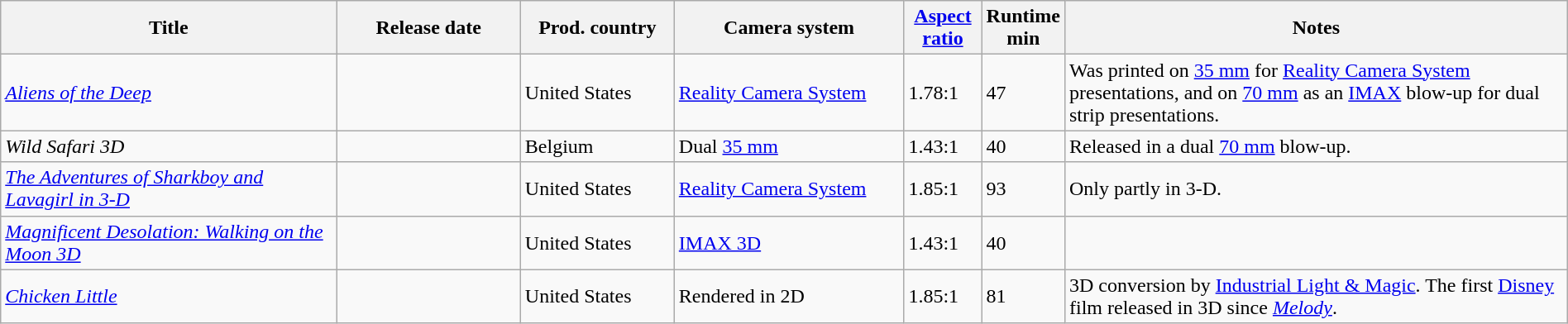<table class="wikitable sortable" width="100%">
<tr>
<th width="22%">Title</th>
<th width="12%">Release date</th>
<th width="10%">Prod. country</th>
<th width="15%">Camera system</th>
<th width="5%"><a href='#'>Aspect ratio</a></th>
<th width="3%">Runtime min</th>
<th width="33%" class="unsortable">Notes</th>
</tr>
<tr>
<td><em><a href='#'>Aliens of the Deep</a></em></td>
<td></td>
<td>United States</td>
<td><a href='#'>Reality Camera System</a></td>
<td>1.78:1</td>
<td>47</td>
<td>Was printed on <a href='#'>35 mm</a> for <a href='#'>Reality Camera System</a> presentations, and on <a href='#'>70 mm</a> as an <a href='#'>IMAX</a> blow-up for dual strip presentations.</td>
</tr>
<tr>
<td><em>Wild Safari 3D</em></td>
<td></td>
<td>Belgium</td>
<td>Dual <a href='#'>35 mm</a></td>
<td>1.43:1</td>
<td>40</td>
<td>Released in a dual <a href='#'>70 mm</a> blow-up.</td>
</tr>
<tr>
<td><em><a href='#'>The Adventures of Sharkboy and Lavagirl in 3-D</a></em></td>
<td></td>
<td>United States</td>
<td><a href='#'>Reality Camera System</a></td>
<td>1.85:1</td>
<td>93</td>
<td>Only partly in 3-D.</td>
</tr>
<tr>
<td><em><a href='#'>Magnificent Desolation: Walking on the Moon 3D</a></em></td>
<td></td>
<td>United States</td>
<td><a href='#'>IMAX 3D</a></td>
<td>1.43:1</td>
<td>40</td>
<td></td>
</tr>
<tr>
<td><em><a href='#'>Chicken Little</a></em></td>
<td></td>
<td>United States</td>
<td>Rendered in 2D</td>
<td>1.85:1</td>
<td>81</td>
<td>3D conversion by <a href='#'>Industrial Light & Magic</a>. The first <a href='#'>Disney</a> film released in 3D since <em><a href='#'>Melody</a></em>.</td>
</tr>
</table>
